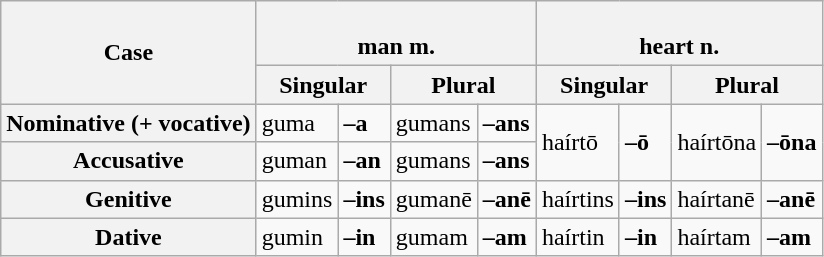<table class="wikitable">
<tr>
<th rowspan="2">Case</th>
<th colspan="4"><br> man m.</th>
<th colspan="4"><br> heart n.</th>
</tr>
<tr>
<th colspan="2"><strong>Singular</strong></th>
<th colspan="2"><strong>Plural</strong></th>
<th colspan="2"><strong>Singular</strong></th>
<th colspan="2"><strong>Plural</strong></th>
</tr>
<tr>
<th><strong>Nominative (+ vocative)</strong></th>
<td>guma</td>
<td><strong>–a</strong></td>
<td>gumans</td>
<td><strong>–ans</strong></td>
<td rowspan="2">haírtō</td>
<td rowspan="2"><strong>–ō</strong></td>
<td rowspan="2">haírtōna</td>
<td rowspan="2"><strong>–ōna</strong></td>
</tr>
<tr>
<th><strong>Accusative</strong></th>
<td>guman</td>
<td><strong>–an</strong></td>
<td>gumans</td>
<td><strong>–ans</strong></td>
</tr>
<tr>
<th><strong>Genitive</strong></th>
<td>gumins</td>
<td><strong>–ins</strong></td>
<td>gumanē</td>
<td><strong>–anē</strong></td>
<td>haírtins</td>
<td><strong>–ins</strong></td>
<td>haírtanē</td>
<td><strong>–anē</strong></td>
</tr>
<tr>
<th><strong>Dative</strong></th>
<td>gumin</td>
<td><strong>–in</strong></td>
<td>gumam</td>
<td><strong>–am</strong></td>
<td>haírtin</td>
<td><strong>–in</strong></td>
<td>haírtam</td>
<td><strong>–am</strong></td>
</tr>
</table>
